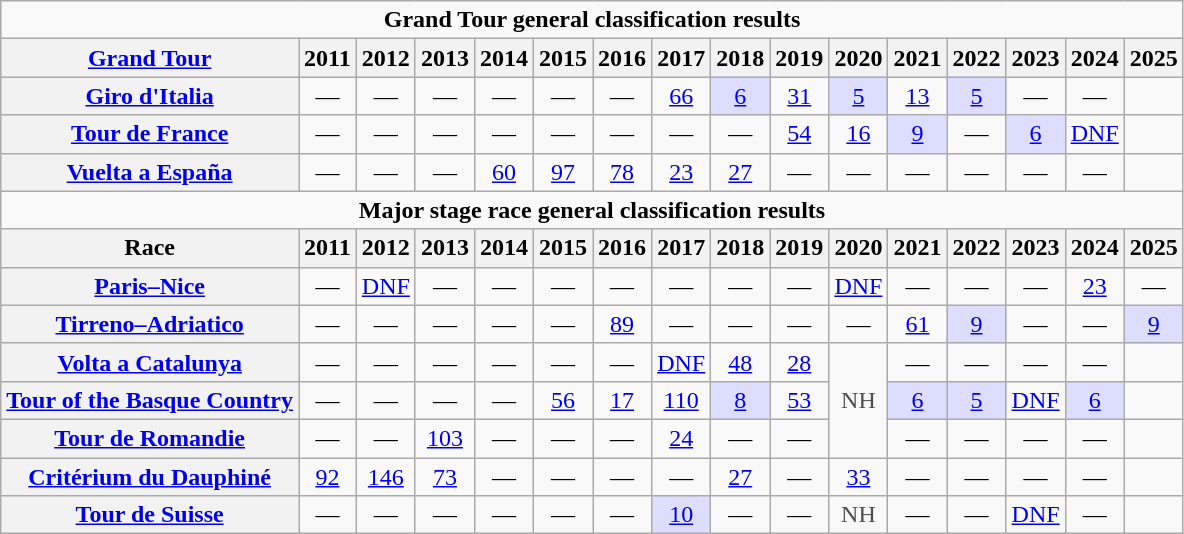<table class="wikitable plainrowheaders">
<tr>
<td colspan=16 align="center"><strong>Grand Tour general classification results</strong></td>
</tr>
<tr>
<th scope="col"><a href='#'>Grand Tour</a></th>
<th scope="col">2011</th>
<th scope="col">2012</th>
<th scope="col">2013</th>
<th scope="col">2014</th>
<th scope="col">2015</th>
<th scope="col">2016</th>
<th scope="col">2017</th>
<th scope="col">2018</th>
<th scope="col">2019</th>
<th scope="col">2020</th>
<th scope="col">2021</th>
<th scope="col">2022</th>
<th scope="col">2023</th>
<th scope="col">2024</th>
<th scope="col">2025</th>
</tr>
<tr style="text-align:center;">
<th scope="row"> <a href='#'>Giro d'Italia</a></th>
<td>—</td>
<td>—</td>
<td>—</td>
<td>—</td>
<td>—</td>
<td>—</td>
<td><a href='#'>66</a></td>
<td style="background:#ddf;"><a href='#'>6</a></td>
<td><a href='#'>31</a></td>
<td style="background:#ddf;"><a href='#'>5</a></td>
<td><a href='#'>13</a></td>
<td style="background:#ddf;"><a href='#'>5</a></td>
<td>—</td>
<td>—</td>
<td></td>
</tr>
<tr style="text-align:center;">
<th scope="row"> <a href='#'>Tour de France</a></th>
<td>—</td>
<td>—</td>
<td>—</td>
<td>—</td>
<td>—</td>
<td>—</td>
<td>—</td>
<td>—</td>
<td><a href='#'>54</a></td>
<td><a href='#'>16</a></td>
<td style="background:#ddf;"><a href='#'>9</a></td>
<td>—</td>
<td style="background:#ddf;"><a href='#'>6</a></td>
<td><a href='#'>DNF</a></td>
<td></td>
</tr>
<tr style="text-align:center;">
<th scope="row"> <a href='#'>Vuelta a España</a></th>
<td>—</td>
<td>—</td>
<td>—</td>
<td><a href='#'>60</a></td>
<td><a href='#'>97</a></td>
<td><a href='#'>78</a></td>
<td><a href='#'>23</a></td>
<td><a href='#'>27</a></td>
<td>—</td>
<td>—</td>
<td>—</td>
<td>—</td>
<td>—</td>
<td>—</td>
<td></td>
</tr>
<tr>
<td colspan=16 align="center"><strong>Major stage race general classification results</strong></td>
</tr>
<tr>
<th scope="col">Race</th>
<th scope="col">2011</th>
<th scope="col">2012</th>
<th scope="col">2013</th>
<th scope="col">2014</th>
<th scope="col">2015</th>
<th scope="col">2016</th>
<th scope="col">2017</th>
<th scope="col">2018</th>
<th scope="col">2019</th>
<th scope="col">2020</th>
<th scope="col">2021</th>
<th scope="col">2022</th>
<th scope="col">2023</th>
<th scope="col">2024</th>
<th scope="col">2025</th>
</tr>
<tr style="text-align:center;">
<th scope="row"> <a href='#'>Paris–Nice</a></th>
<td>—</td>
<td><a href='#'>DNF</a></td>
<td>—</td>
<td>—</td>
<td>—</td>
<td>—</td>
<td>—</td>
<td>—</td>
<td>—</td>
<td><a href='#'>DNF</a></td>
<td>—</td>
<td>—</td>
<td>—</td>
<td><a href='#'>23</a></td>
<td>—</td>
</tr>
<tr style="text-align:center;">
<th scope="row"> <a href='#'>Tirreno–Adriatico</a></th>
<td>—</td>
<td>—</td>
<td>—</td>
<td>—</td>
<td>—</td>
<td><a href='#'>89</a></td>
<td>—</td>
<td>—</td>
<td>—</td>
<td>—</td>
<td><a href='#'>61</a></td>
<td style="background:#ddf;"><a href='#'>9</a></td>
<td>—</td>
<td>—</td>
<td style="background:#ddf;"><a href='#'>9</a></td>
</tr>
<tr style="text-align:center;">
<th scope="row"> <a href='#'>Volta a Catalunya</a></th>
<td>—</td>
<td>—</td>
<td>—</td>
<td>—</td>
<td>—</td>
<td>—</td>
<td><a href='#'>DNF</a></td>
<td><a href='#'>48</a></td>
<td><a href='#'>28</a></td>
<td style="color:#4d4d4d;" rowspan=3>NH</td>
<td>—</td>
<td>—</td>
<td>—</td>
<td>—</td>
<td></td>
</tr>
<tr style="text-align:center;">
<th scope="row"> <a href='#'>Tour of the Basque Country</a></th>
<td>—</td>
<td>—</td>
<td>—</td>
<td>—</td>
<td><a href='#'>56</a></td>
<td><a href='#'>17</a></td>
<td><a href='#'>110</a></td>
<td style="background:#ddf;"><a href='#'>8</a></td>
<td><a href='#'>53</a></td>
<td style="background:#ddf;"><a href='#'>6</a></td>
<td style="background:#ddf;"><a href='#'>5</a></td>
<td><a href='#'>DNF</a></td>
<td style="background:#ddf;"><a href='#'>6</a></td>
<td></td>
</tr>
<tr style="text-align:center;">
<th scope="row"> <a href='#'>Tour de Romandie</a></th>
<td>—</td>
<td>—</td>
<td><a href='#'>103</a></td>
<td>—</td>
<td>—</td>
<td>—</td>
<td><a href='#'>24</a></td>
<td>—</td>
<td>—</td>
<td>—</td>
<td>—</td>
<td>—</td>
<td>—</td>
<td></td>
</tr>
<tr style="text-align:center;">
<th scope="row"> <a href='#'>Critérium du Dauphiné</a></th>
<td><a href='#'>92</a></td>
<td><a href='#'>146</a></td>
<td><a href='#'>73</a></td>
<td>—</td>
<td>—</td>
<td>—</td>
<td>—</td>
<td><a href='#'>27</a></td>
<td>—</td>
<td><a href='#'>33</a></td>
<td>—</td>
<td>—</td>
<td>—</td>
<td>—</td>
<td></td>
</tr>
<tr style="text-align:center;">
<th scope="row"> <a href='#'>Tour de Suisse</a></th>
<td>—</td>
<td>—</td>
<td>—</td>
<td>—</td>
<td>—</td>
<td>—</td>
<td style="background:#ddf;"><a href='#'>10</a></td>
<td>—</td>
<td>—</td>
<td style="color:#4d4d4d;">NH</td>
<td>—</td>
<td>—</td>
<td><a href='#'>DNF</a></td>
<td>—</td>
<td></td>
</tr>
</table>
